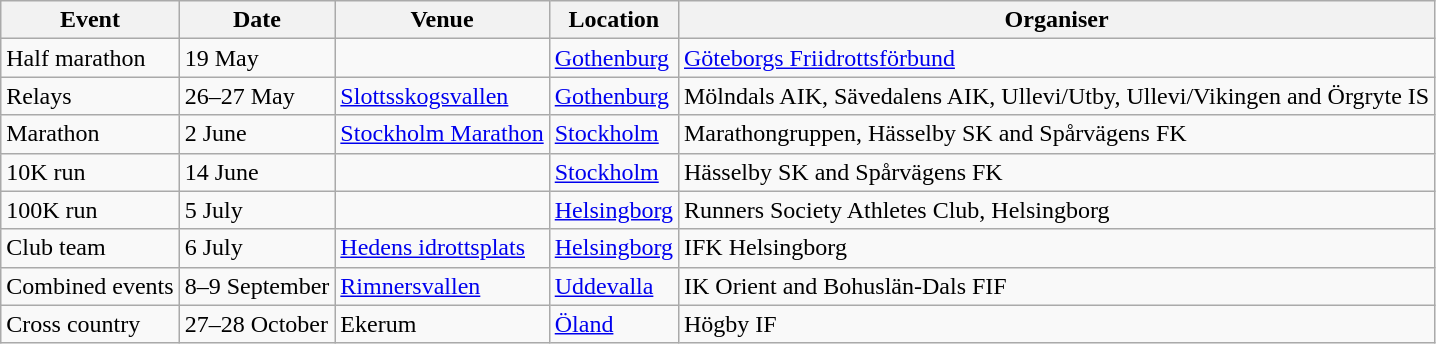<table class=wikitable>
<tr>
<th>Event</th>
<th>Date</th>
<th>Venue</th>
<th>Location</th>
<th>Organiser</th>
</tr>
<tr>
<td>Half marathon</td>
<td>19 May</td>
<td></td>
<td><a href='#'>Gothenburg</a></td>
<td><a href='#'>Göteborgs Friidrottsförbund</a></td>
</tr>
<tr>
<td>Relays</td>
<td>26–27 May</td>
<td><a href='#'>Slottsskogsvallen</a></td>
<td><a href='#'>Gothenburg</a></td>
<td>Mölndals AIK, Sävedalens AIK, Ullevi/Utby, Ullevi/Vikingen and Örgryte IS</td>
</tr>
<tr>
<td>Marathon</td>
<td>2 June</td>
<td><a href='#'>Stockholm Marathon</a></td>
<td><a href='#'>Stockholm</a></td>
<td>Marathongruppen, Hässelby SK and Spårvägens FK</td>
</tr>
<tr>
<td>10K run</td>
<td>14 June</td>
<td></td>
<td><a href='#'>Stockholm</a></td>
<td>Hässelby SK and Spårvägens FK</td>
</tr>
<tr>
<td>100K run</td>
<td>5 July</td>
<td></td>
<td><a href='#'>Helsingborg</a></td>
<td>Runners Society Athletes Club, Helsingborg</td>
</tr>
<tr>
<td>Club team</td>
<td>6 July</td>
<td><a href='#'>Hedens idrottsplats</a></td>
<td><a href='#'>Helsingborg</a></td>
<td>IFK Helsingborg</td>
</tr>
<tr>
<td>Combined events</td>
<td>8–9 September</td>
<td><a href='#'>Rimnersvallen</a></td>
<td><a href='#'>Uddevalla</a></td>
<td>IK Orient and Bohuslän-Dals FIF</td>
</tr>
<tr>
<td>Cross country</td>
<td>27–28 October</td>
<td>Ekerum</td>
<td><a href='#'>Öland</a></td>
<td>Högby IF</td>
</tr>
</table>
